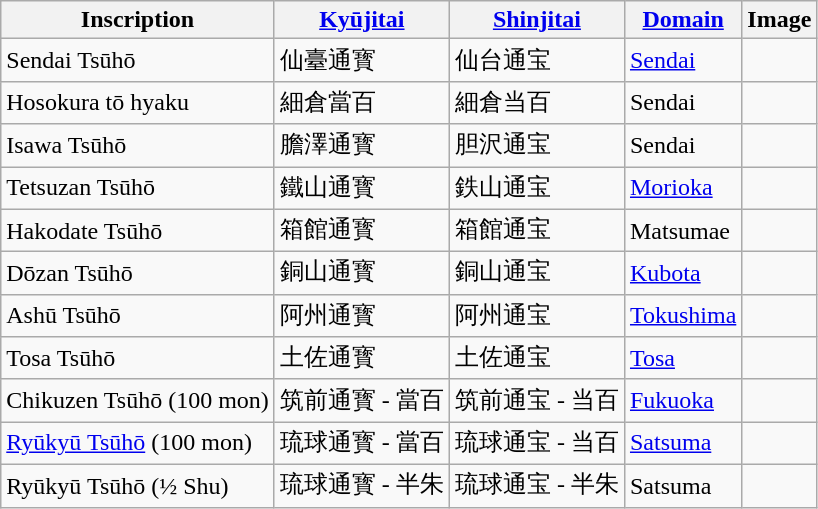<table class="wikitable">
<tr>
<th>Inscription</th>
<th><a href='#'>Kyūjitai</a></th>
<th><a href='#'>Shinjitai</a></th>
<th><a href='#'>Domain</a></th>
<th>Image</th>
</tr>
<tr>
<td>Sendai Tsūhō</td>
<td>仙臺通寳</td>
<td>仙台通宝</td>
<td><a href='#'>Sendai</a></td>
<td></td>
</tr>
<tr>
<td>Hosokura tō hyaku</td>
<td>細倉當百</td>
<td>細倉当百</td>
<td>Sendai</td>
<td></td>
</tr>
<tr>
<td>Isawa Tsūhō</td>
<td>膽澤通寳</td>
<td>胆沢通宝</td>
<td>Sendai</td>
<td></td>
</tr>
<tr>
<td>Tetsuzan Tsūhō</td>
<td>鐵山通寳</td>
<td>鉄山通宝</td>
<td><a href='#'>Morioka</a></td>
<td></td>
</tr>
<tr>
<td>Hakodate Tsūhō</td>
<td>箱館通寳</td>
<td>箱館通宝</td>
<td>Matsumae</td>
<td></td>
</tr>
<tr>
<td>Dōzan Tsūhō</td>
<td>銅山通寳</td>
<td>銅山通宝</td>
<td><a href='#'>Kubota</a></td>
<td></td>
</tr>
<tr>
<td>Ashū Tsūhō</td>
<td>阿州通寳</td>
<td>阿州通宝</td>
<td><a href='#'>Tokushima</a></td>
<td></td>
</tr>
<tr>
<td>Tosa Tsūhō</td>
<td>土佐通寳</td>
<td>土佐通宝</td>
<td><a href='#'>Tosa</a></td>
<td></td>
</tr>
<tr>
<td>Chikuzen Tsūhō (100 mon)</td>
<td>筑前通寳 - 當百</td>
<td>筑前通宝 - 当百</td>
<td><a href='#'>Fukuoka</a></td>
<td></td>
</tr>
<tr>
<td><a href='#'>Ryūkyū Tsūhō</a> (100 mon)</td>
<td>琉球通寳 - 當百</td>
<td>琉球通宝 - 当百</td>
<td><a href='#'>Satsuma</a></td>
<td></td>
</tr>
<tr>
<td>Ryūkyū Tsūhō (½ Shu)</td>
<td>琉球通寳 - 半朱</td>
<td>琉球通宝 - 半朱</td>
<td>Satsuma</td>
<td></td>
</tr>
</table>
